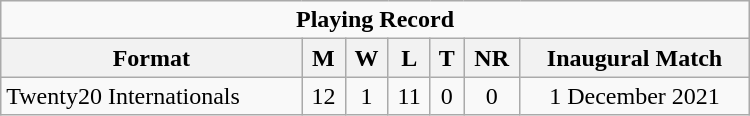<table class="wikitable" style="text-align: center; width: 500px;">
<tr>
<td colspan=7 align="center"><strong>Playing Record</strong></td>
</tr>
<tr>
<th>Format</th>
<th>M</th>
<th>W</th>
<th>L</th>
<th>T</th>
<th>NR</th>
<th>Inaugural Match</th>
</tr>
<tr>
<td align="left">Twenty20 Internationals</td>
<td>12</td>
<td>1</td>
<td>11</td>
<td>0</td>
<td>0</td>
<td>1 December 2021</td>
</tr>
</table>
